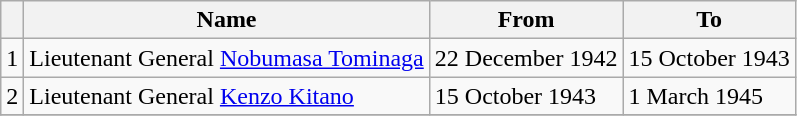<table class=wikitable>
<tr>
<th></th>
<th>Name</th>
<th>From</th>
<th>To</th>
</tr>
<tr>
<td>1</td>
<td>Lieutenant General <a href='#'>Nobumasa Tominaga</a></td>
<td>22 December 1942</td>
<td>15 October 1943</td>
</tr>
<tr>
<td>2</td>
<td>Lieutenant General <a href='#'>Kenzo Kitano</a></td>
<td>15 October 1943</td>
<td>1 March 1945</td>
</tr>
<tr>
</tr>
</table>
